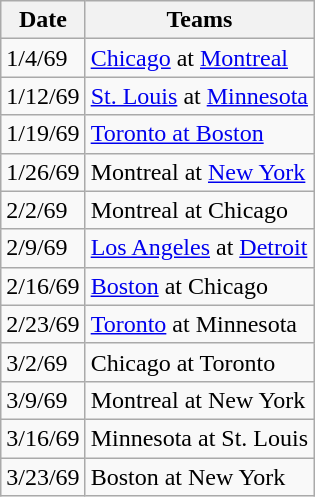<table class="wikitable">
<tr>
<th>Date</th>
<th>Teams</th>
</tr>
<tr>
<td>1/4/69</td>
<td><a href='#'>Chicago</a> at <a href='#'>Montreal</a></td>
</tr>
<tr>
<td>1/12/69</td>
<td><a href='#'>St. Louis</a> at <a href='#'>Minnesota</a></td>
</tr>
<tr>
<td>1/19/69</td>
<td><a href='#'>Toronto at Boston</a></td>
</tr>
<tr>
<td>1/26/69</td>
<td>Montreal at <a href='#'>New York</a></td>
</tr>
<tr>
<td>2/2/69</td>
<td>Montreal at Chicago</td>
</tr>
<tr>
<td>2/9/69</td>
<td><a href='#'>Los Angeles</a> at <a href='#'>Detroit</a></td>
</tr>
<tr>
<td>2/16/69</td>
<td><a href='#'>Boston</a> at Chicago</td>
</tr>
<tr>
<td>2/23/69</td>
<td><a href='#'>Toronto</a> at Minnesota</td>
</tr>
<tr>
<td>3/2/69</td>
<td>Chicago at Toronto</td>
</tr>
<tr>
<td>3/9/69</td>
<td>Montreal at New York</td>
</tr>
<tr>
<td>3/16/69</td>
<td>Minnesota at St. Louis</td>
</tr>
<tr>
<td>3/23/69</td>
<td>Boston at New York</td>
</tr>
</table>
